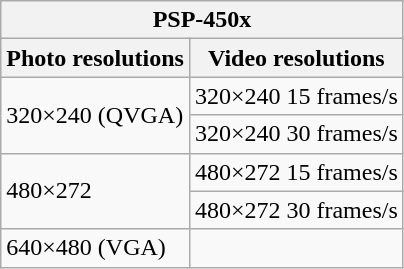<table class="wikitable">
<tr>
<th colspan=2>PSP-450x</th>
</tr>
<tr>
<th>Photo resolutions</th>
<th>Video resolutions</th>
</tr>
<tr>
<td rowspan=2>320×240 (QVGA)</td>
<td>320×240 15 frames/s</td>
</tr>
<tr>
<td>320×240 30 frames/s</td>
</tr>
<tr>
<td rowspan=2>480×272</td>
<td>480×272 15 frames/s</td>
</tr>
<tr>
<td>480×272 30 frames/s</td>
</tr>
<tr>
<td>640×480 (VGA)</td>
</tr>
</table>
